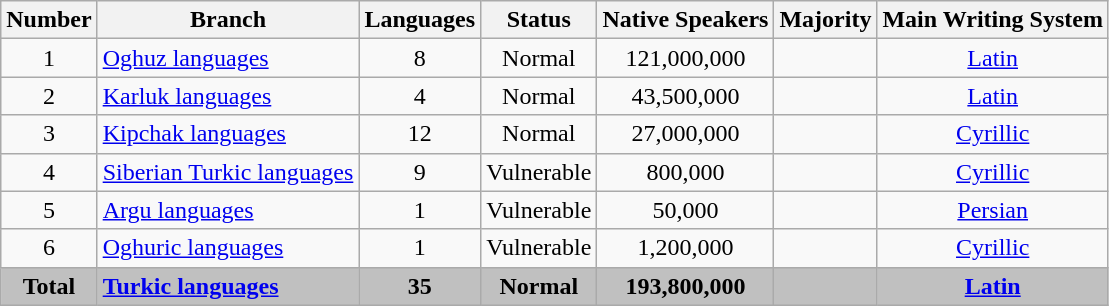<table class="wikitable sortable">
<tr>
<th>Number</th>
<th>Branch</th>
<th>Languages</th>
<th>Status</th>
<th>Native Speakers</th>
<th>Majority</th>
<th>Main Writing System</th>
</tr>
<tr>
<td align=center>1</td>
<td><a href='#'>Oghuz languages</a></td>
<td align=center>8</td>
<td align=center>Normal</td>
<td align=center>121,000,000</td>
<td></td>
<td align=center><a href='#'>Latin</a></td>
</tr>
<tr>
<td align=center>2</td>
<td><a href='#'>Karluk languages</a></td>
<td align=center>4</td>
<td align=center>Normal</td>
<td align=center>43,500,000</td>
<td></td>
<td align=center><a href='#'>Latin</a></td>
</tr>
<tr>
<td align=center>3</td>
<td><a href='#'>Kipchak languages</a></td>
<td align=center>12</td>
<td align=center>Normal</td>
<td align=center>27,000,000</td>
<td></td>
<td align=center><a href='#'>Cyrillic</a></td>
</tr>
<tr>
<td align=center>4</td>
<td><a href='#'>Siberian Turkic languages</a></td>
<td align=center>9</td>
<td align=center>Vulnerable</td>
<td align=center>800,000</td>
<td></td>
<td align=center><a href='#'>Cyrillic</a></td>
</tr>
<tr>
<td align=center>5</td>
<td><a href='#'>Argu languages</a></td>
<td align=center>1</td>
<td align=center>Vulnerable</td>
<td align=center>50,000</td>
<td></td>
<td align=center><a href='#'>Persian</a></td>
</tr>
<tr>
<td align=center>6</td>
<td><a href='#'>Oghuric languages</a></td>
<td align=center>1</td>
<td align=center>Vulnerable</td>
<td align=center>1,200,000</td>
<td></td>
<td align=center><a href='#'>Cyrillic</a></td>
</tr>
<tr style="background:silver;">
<td align=center><strong>Total</strong></td>
<td><strong><a href='#'>Turkic languages</a></strong></td>
<td align=center><strong>35</strong></td>
<td align=center><strong>Normal</strong></td>
<td align=center><strong>193,800,000</strong></td>
<td><strong></strong></td>
<td align=center><strong><a href='#'>Latin</a></strong></td>
</tr>
</table>
